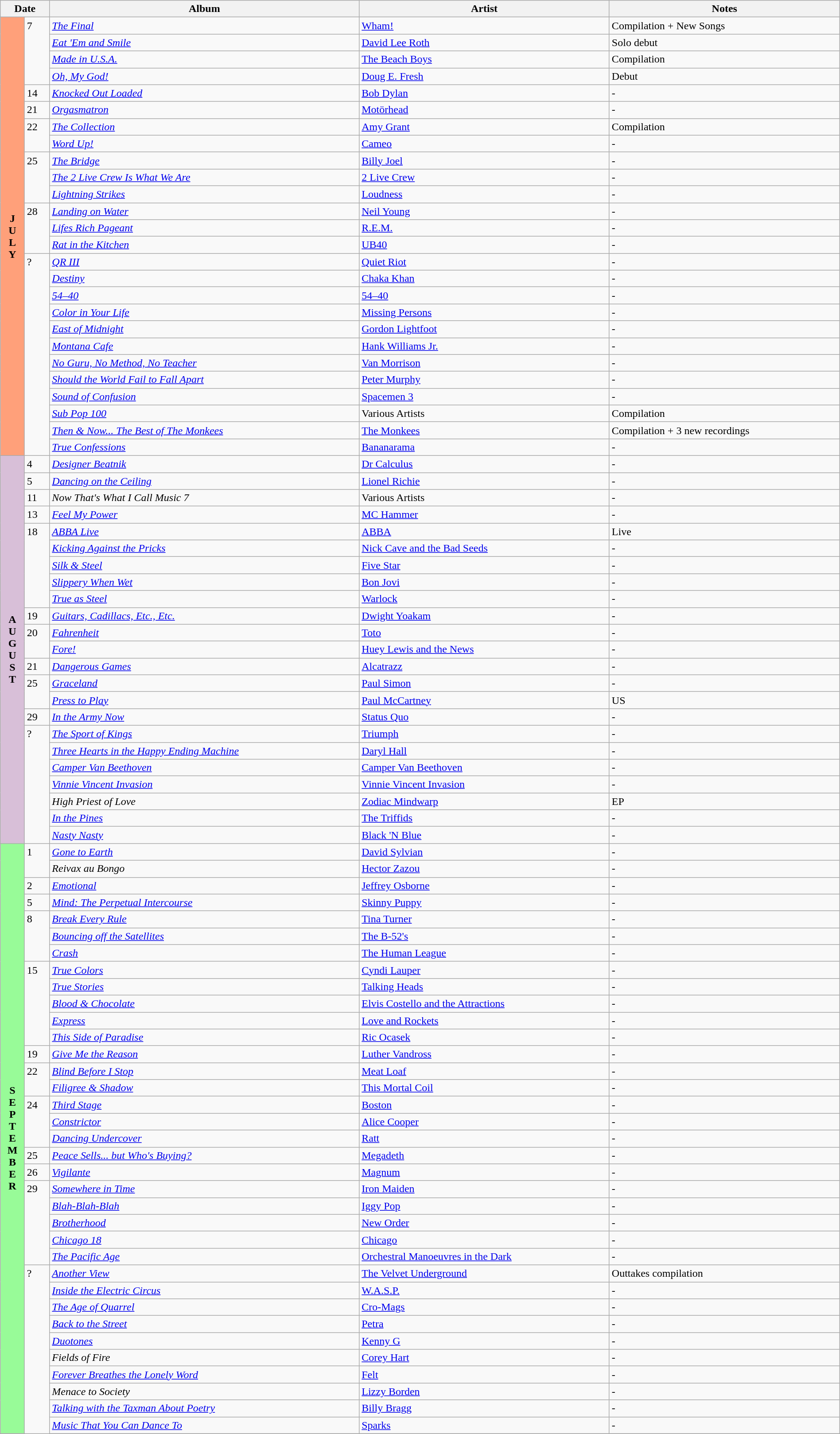<table class="wikitable" width="100%">
<tr>
<th colspan="2">Date</th>
<th>Album</th>
<th>Artist</th>
<th>Notes</th>
</tr>
<tr>
<td rowspan="26" valign="center" align="center" style="background:#FFA07A; textcolor:#000;"><strong>J<br>U<br>L<br>Y</strong></td>
<td rowspan="4" style="vertical-align:top;">7</td>
<td><em><a href='#'>The Final</a></em></td>
<td><a href='#'>Wham!</a></td>
<td>Compilation + New Songs</td>
</tr>
<tr>
<td><em><a href='#'>Eat 'Em and Smile</a></em></td>
<td><a href='#'>David Lee Roth</a></td>
<td>Solo debut</td>
</tr>
<tr>
<td><em><a href='#'>Made in U.S.A.</a></em></td>
<td><a href='#'>The Beach Boys</a></td>
<td>Compilation</td>
</tr>
<tr>
<td><em><a href='#'>Oh, My God!</a></em></td>
<td><a href='#'>Doug E. Fresh</a></td>
<td>Debut</td>
</tr>
<tr>
<td rowspan="1" style="vertical-align:top;">14</td>
<td><em><a href='#'>Knocked Out Loaded</a></em></td>
<td><a href='#'>Bob Dylan</a></td>
<td>-</td>
</tr>
<tr>
<td rowspan="1" style="vertical-align:top;">21</td>
<td><em><a href='#'>Orgasmatron</a></em></td>
<td><a href='#'>Motörhead</a></td>
<td>-</td>
</tr>
<tr>
<td rowspan="2" style="vertical-align:top;">22</td>
<td><em><a href='#'>The Collection</a></em></td>
<td><a href='#'>Amy Grant</a></td>
<td>Compilation</td>
</tr>
<tr>
<td><em><a href='#'>Word Up!</a></em></td>
<td><a href='#'>Cameo</a></td>
<td>-</td>
</tr>
<tr>
<td rowspan="3" style="vertical-align:top;">25</td>
<td><em><a href='#'>The Bridge</a></em></td>
<td><a href='#'>Billy Joel</a></td>
<td>-</td>
</tr>
<tr>
<td><em><a href='#'>The 2 Live Crew Is What We Are</a></em></td>
<td><a href='#'>2 Live Crew</a></td>
<td>-</td>
</tr>
<tr>
<td><em><a href='#'>Lightning Strikes</a></em></td>
<td><a href='#'>Loudness</a></td>
<td>-</td>
</tr>
<tr>
<td rowspan="3" style="vertical-align:top;">28</td>
<td><em><a href='#'>Landing on Water</a></em></td>
<td><a href='#'>Neil Young</a></td>
<td>-</td>
</tr>
<tr>
<td><em><a href='#'>Lifes Rich Pageant</a></em></td>
<td><a href='#'>R.E.M.</a></td>
<td>-</td>
</tr>
<tr>
<td><em><a href='#'>Rat in the Kitchen</a></em></td>
<td><a href='#'>UB40</a></td>
<td>-</td>
</tr>
<tr>
<td rowspan="12" style="vertical-align:top;">?</td>
<td><em><a href='#'>QR III</a></em></td>
<td><a href='#'>Quiet Riot</a></td>
<td>-</td>
</tr>
<tr>
<td><em><a href='#'>Destiny</a></em></td>
<td><a href='#'>Chaka Khan</a></td>
<td>-</td>
</tr>
<tr>
<td><em><a href='#'>54–40</a></em></td>
<td><a href='#'>54–40</a></td>
<td>-</td>
</tr>
<tr>
<td><em><a href='#'>Color in Your Life</a></em></td>
<td><a href='#'>Missing Persons</a></td>
<td>-</td>
</tr>
<tr>
<td><em><a href='#'>East of Midnight</a></em></td>
<td><a href='#'>Gordon Lightfoot</a></td>
<td>-</td>
</tr>
<tr>
<td><em><a href='#'>Montana Cafe</a></em></td>
<td><a href='#'>Hank Williams Jr.</a></td>
<td>-</td>
</tr>
<tr>
<td><em><a href='#'>No Guru, No Method, No Teacher</a></em></td>
<td><a href='#'>Van Morrison</a></td>
<td>-</td>
</tr>
<tr>
<td><em><a href='#'>Should the World Fail to Fall Apart</a></em></td>
<td><a href='#'>Peter Murphy</a></td>
<td>-</td>
</tr>
<tr>
<td><em><a href='#'>Sound of Confusion</a></em></td>
<td><a href='#'>Spacemen 3</a></td>
<td>-</td>
</tr>
<tr>
<td><em><a href='#'>Sub Pop 100</a></em></td>
<td>Various Artists</td>
<td>Compilation</td>
</tr>
<tr>
<td><em><a href='#'>Then & Now... The Best of The Monkees</a></em></td>
<td><a href='#'>The Monkees</a></td>
<td>Compilation + 3 new recordings</td>
</tr>
<tr>
<td><em><a href='#'>True Confessions</a></em></td>
<td><a href='#'>Bananarama</a></td>
<td>-</td>
</tr>
<tr>
<td rowspan="23" valign="center" align="center" style="background:#D8BFD8; textcolor:#000;"><strong>A<br>U<br>G<br>U<br>S<br>T</strong></td>
<td style="vertical-align:top;">4</td>
<td><em><a href='#'>Designer Beatnik</a></em></td>
<td><a href='#'>Dr Calculus</a></td>
<td>-</td>
</tr>
<tr>
<td style="vertical-align:top;">5</td>
<td><em><a href='#'>Dancing on the Ceiling</a></em></td>
<td><a href='#'>Lionel Richie</a></td>
<td>-</td>
</tr>
<tr>
<td style="vertical-align:top;">11</td>
<td><em>Now That's What I Call Music 7</em></td>
<td>Various Artists</td>
<td>-</td>
</tr>
<tr>
<td style="vertical-align:top;">13</td>
<td><em><a href='#'>Feel My Power</a></em></td>
<td><a href='#'>MC Hammer</a></td>
<td>-</td>
</tr>
<tr>
<td rowspan="5" style="vertical-align:top;">18</td>
<td><em><a href='#'>ABBA Live</a></em></td>
<td><a href='#'>ABBA</a></td>
<td>Live</td>
</tr>
<tr>
<td><em><a href='#'>Kicking Against the Pricks</a></em></td>
<td><a href='#'>Nick Cave and the Bad Seeds</a></td>
<td>-</td>
</tr>
<tr>
<td><em><a href='#'>Silk & Steel</a></em></td>
<td><a href='#'>Five Star</a></td>
<td>-</td>
</tr>
<tr>
<td><em><a href='#'>Slippery When Wet</a></em></td>
<td><a href='#'>Bon Jovi</a></td>
<td>-</td>
</tr>
<tr>
<td><em><a href='#'>True as Steel</a></em></td>
<td><a href='#'>Warlock</a></td>
<td>-</td>
</tr>
<tr>
<td style="vertical-align:top;">19</td>
<td><em><a href='#'>Guitars, Cadillacs, Etc., Etc.</a></em></td>
<td><a href='#'>Dwight Yoakam</a></td>
<td>-</td>
</tr>
<tr>
<td rowspan="2" style="vertical-align:top;">20</td>
<td><em><a href='#'>Fahrenheit</a></em></td>
<td><a href='#'>Toto</a></td>
<td>-</td>
</tr>
<tr>
<td><em><a href='#'>Fore!</a></em></td>
<td><a href='#'>Huey Lewis and the News</a></td>
<td>-</td>
</tr>
<tr>
<td style="vertical-align:top;">21</td>
<td><em><a href='#'>Dangerous Games</a></em></td>
<td><a href='#'>Alcatrazz</a></td>
<td>-</td>
</tr>
<tr>
<td rowspan="2" style="vertical-align:top;">25</td>
<td><em><a href='#'>Graceland</a></em></td>
<td><a href='#'>Paul Simon</a></td>
<td>-</td>
</tr>
<tr>
<td><em><a href='#'>Press to Play</a></em></td>
<td><a href='#'>Paul McCartney</a></td>
<td>US</td>
</tr>
<tr>
<td style="vertical-align:top;">29</td>
<td><em><a href='#'>In the Army Now</a></em></td>
<td><a href='#'>Status Quo</a></td>
<td>-</td>
</tr>
<tr>
<td rowspan="7" style="vertical-align:top;">?</td>
<td><em><a href='#'>The Sport of Kings</a></em></td>
<td><a href='#'>Triumph</a></td>
<td>-</td>
</tr>
<tr>
<td><em><a href='#'>Three Hearts in the Happy Ending Machine</a></em></td>
<td><a href='#'>Daryl Hall</a></td>
<td>-</td>
</tr>
<tr>
<td><em><a href='#'>Camper Van Beethoven</a></em></td>
<td><a href='#'>Camper Van Beethoven</a></td>
<td>-</td>
</tr>
<tr>
<td><em><a href='#'>Vinnie Vincent Invasion</a></em></td>
<td><a href='#'>Vinnie Vincent Invasion</a></td>
<td>-</td>
</tr>
<tr>
<td><em>High Priest of Love</em></td>
<td><a href='#'>Zodiac Mindwarp</a></td>
<td>EP</td>
</tr>
<tr>
<td><em><a href='#'>In the Pines</a></em></td>
<td><a href='#'>The Triffids</a></td>
<td>-</td>
</tr>
<tr>
<td><em><a href='#'>Nasty Nasty</a></em></td>
<td><a href='#'>Black 'N Blue</a></td>
<td>-</td>
</tr>
<tr>
<td rowspan="35" valign="center" align="center" style="background:#98FB98; textcolor:#000;"><strong>S<br>E<br>P<br>T<br>E<br>M<br>B<br>E<br>R</strong></td>
<td rowspan="2" style="vertical-align:top;">1</td>
<td><em><a href='#'>Gone to Earth</a></em></td>
<td><a href='#'>David Sylvian</a></td>
<td>-</td>
</tr>
<tr>
<td><em>Reivax au Bongo</em></td>
<td><a href='#'>Hector Zazou</a></td>
<td>-</td>
</tr>
<tr>
<td style="vertical-align:top;">2</td>
<td><em><a href='#'>Emotional</a></em></td>
<td><a href='#'>Jeffrey Osborne</a></td>
<td>-</td>
</tr>
<tr>
<td rowspan="1" style="vertical-align:top;">5</td>
<td><em><a href='#'>Mind: The Perpetual Intercourse</a></em></td>
<td><a href='#'>Skinny Puppy</a></td>
<td>-</td>
</tr>
<tr>
<td rowspan="3" style="vertical-align:top;">8</td>
<td><em><a href='#'>Break Every Rule</a></em></td>
<td><a href='#'>Tina Turner</a></td>
<td>-</td>
</tr>
<tr>
<td><em><a href='#'>Bouncing off the Satellites</a></em></td>
<td><a href='#'>The B-52's</a></td>
<td>-</td>
</tr>
<tr>
<td><em><a href='#'>Crash</a></em></td>
<td><a href='#'>The Human League</a></td>
<td>-</td>
</tr>
<tr>
<td rowspan="5" style="vertical-align:top;">15</td>
<td><em><a href='#'>True Colors</a></em></td>
<td><a href='#'>Cyndi Lauper</a></td>
<td>-</td>
</tr>
<tr>
<td><em><a href='#'>True Stories</a></em></td>
<td><a href='#'>Talking Heads</a></td>
<td>-</td>
</tr>
<tr>
<td><em><a href='#'>Blood & Chocolate</a></em></td>
<td><a href='#'>Elvis Costello and the Attractions</a></td>
<td>-</td>
</tr>
<tr>
<td><em><a href='#'>Express</a></em></td>
<td><a href='#'>Love and Rockets</a></td>
<td>-</td>
</tr>
<tr>
<td><em><a href='#'>This Side of Paradise</a></em></td>
<td><a href='#'>Ric Ocasek</a></td>
<td>-</td>
</tr>
<tr>
<td rowspan="1" style="vertical-align:top;">19</td>
<td><em><a href='#'>Give Me the Reason</a></em></td>
<td><a href='#'>Luther Vandross</a></td>
<td>-</td>
</tr>
<tr>
<td rowspan="2" style="vertical-align:top;">22</td>
<td><em><a href='#'>Blind Before I Stop</a></em></td>
<td><a href='#'>Meat Loaf</a></td>
<td>-</td>
</tr>
<tr>
<td><em><a href='#'>Filigree & Shadow</a></em></td>
<td><a href='#'>This Mortal Coil</a></td>
<td>-</td>
</tr>
<tr>
<td rowspan="3" style="vertical-align:top;">24</td>
<td><em><a href='#'>Third Stage</a></em></td>
<td><a href='#'>Boston</a></td>
<td>-</td>
</tr>
<tr>
<td><em><a href='#'>Constrictor</a></em></td>
<td><a href='#'>Alice Cooper</a></td>
<td>-</td>
</tr>
<tr>
<td><em><a href='#'>Dancing Undercover</a></em></td>
<td><a href='#'>Ratt</a></td>
<td>-</td>
</tr>
<tr>
<td style="vertical-align:top;">25</td>
<td><em><a href='#'>Peace Sells... but Who's Buying?</a></em></td>
<td><a href='#'>Megadeth</a></td>
<td>-</td>
</tr>
<tr>
<td rowspan="1" style="vertical-align:top;">26</td>
<td><em><a href='#'>Vigilante</a></em></td>
<td><a href='#'>Magnum</a></td>
<td>-</td>
</tr>
<tr>
<td rowspan="5" style="vertical-align:top;">29</td>
<td><em><a href='#'>Somewhere in Time</a></em></td>
<td><a href='#'>Iron Maiden</a></td>
<td>-</td>
</tr>
<tr>
<td><em><a href='#'>Blah-Blah-Blah</a></em></td>
<td><a href='#'>Iggy Pop</a></td>
<td>-</td>
</tr>
<tr>
<td><em><a href='#'>Brotherhood</a></em></td>
<td><a href='#'>New Order</a></td>
<td>-</td>
</tr>
<tr>
<td><em><a href='#'>Chicago 18</a></em></td>
<td><a href='#'>Chicago</a></td>
<td>-</td>
</tr>
<tr>
<td><em><a href='#'>The Pacific Age</a></em></td>
<td><a href='#'>Orchestral Manoeuvres in the Dark</a></td>
<td>-</td>
</tr>
<tr>
<td rowspan="11" style="vertical-align:top;">?</td>
<td><em><a href='#'>Another View</a></em></td>
<td><a href='#'>The Velvet Underground</a></td>
<td>Outtakes compilation</td>
</tr>
<tr>
<td><em><a href='#'>Inside the Electric Circus</a></em></td>
<td><a href='#'>W.A.S.P.</a></td>
<td>-</td>
</tr>
<tr>
<td><em><a href='#'>The Age of Quarrel</a></em></td>
<td><a href='#'>Cro-Mags</a></td>
<td>-</td>
</tr>
<tr>
<td><em><a href='#'>Back to the Street</a></em></td>
<td><a href='#'>Petra</a></td>
<td>-</td>
</tr>
<tr>
<td><em><a href='#'>Duotones</a></em></td>
<td><a href='#'>Kenny G</a></td>
<td>-</td>
</tr>
<tr>
<td><em>Fields of Fire</em></td>
<td><a href='#'>Corey Hart</a></td>
<td>-</td>
</tr>
<tr>
<td><em><a href='#'>Forever Breathes the Lonely Word</a></em></td>
<td><a href='#'>Felt</a></td>
<td>-</td>
</tr>
<tr>
<td><em>Menace to Society</em></td>
<td><a href='#'>Lizzy Borden</a></td>
<td>-</td>
</tr>
<tr>
<td><em><a href='#'>Talking with the Taxman About Poetry</a></em></td>
<td><a href='#'>Billy Bragg</a></td>
<td>-</td>
</tr>
<tr>
<td><em><a href='#'>Music That You Can Dance To</a></em></td>
<td><a href='#'>Sparks</a></td>
<td>-</td>
</tr>
<tr>
</tr>
</table>
